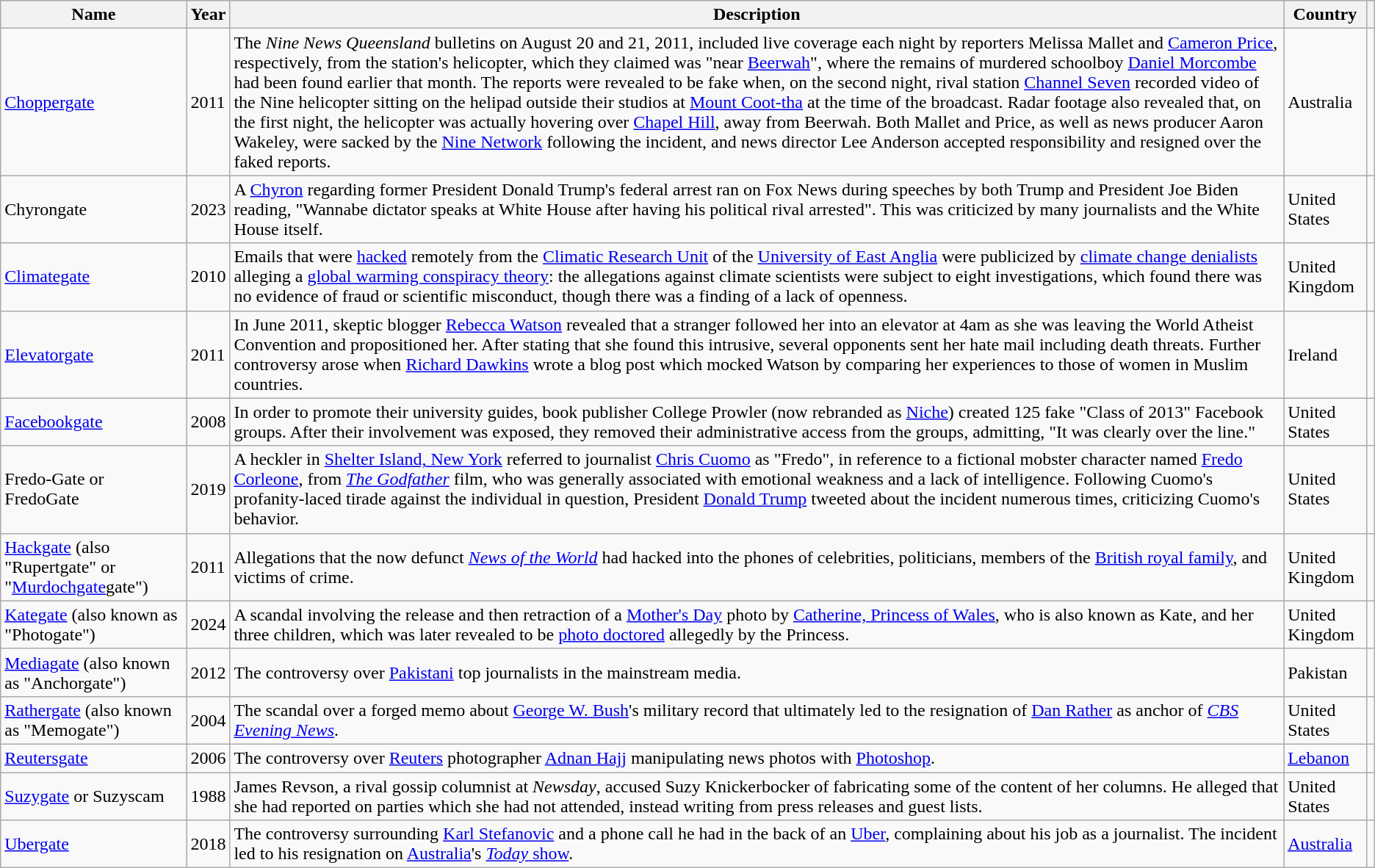<table class="wikitable sortable">
<tr>
<th>Name</th>
<th>Year</th>
<th>Description</th>
<th>Country</th>
<th></th>
</tr>
<tr>
<td><a href='#'>Choppergate</a></td>
<td>2011</td>
<td>The <em>Nine News Queensland</em> bulletins on August 20 and 21, 2011, included live coverage each night by reporters Melissa Mallet and <a href='#'>Cameron Price</a>, respectively, from the station's helicopter, which they claimed was "near <a href='#'>Beerwah</a>", where the remains of murdered schoolboy <a href='#'>Daniel Morcombe</a> had been found earlier that month. The reports were revealed to be fake when, on the second night, rival station <a href='#'>Channel Seven</a> recorded video of the Nine helicopter sitting on the helipad outside their studios at <a href='#'>Mount Coot-tha</a> at the time of the broadcast. Radar footage also revealed that, on the first night, the helicopter was actually hovering over <a href='#'>Chapel Hill</a>,  away from Beerwah. Both Mallet and Price, as well as news producer Aaron Wakeley, were sacked by the <a href='#'>Nine Network</a> following the incident, and news director Lee Anderson accepted responsibility and resigned over the faked reports.</td>
<td>Australia</td>
<td></td>
</tr>
<tr>
<td>Chyrongate</td>
<td>2023</td>
<td>A <a href='#'>Chyron</a> regarding former President Donald Trump's federal arrest ran on Fox News during speeches by both Trump and President Joe Biden reading, "Wannabe dictator speaks at White House after having his political rival arrested". This was criticized by many journalists and the White House itself.</td>
<td>United States</td>
<td></td>
</tr>
<tr>
<td><a href='#'>Climategate</a></td>
<td>2010</td>
<td>Emails that were <a href='#'>hacked</a> remotely from the <a href='#'>Climatic Research Unit</a> of the <a href='#'>University of East Anglia</a> were publicized by <a href='#'>climate change denialists</a> alleging a <a href='#'>global warming conspiracy theory</a>: the allegations against climate scientists were subject to eight investigations, which found there was no evidence of fraud or scientific misconduct, though there was a finding of a lack of openness.</td>
<td>United Kingdom</td>
<td></td>
</tr>
<tr>
<td><a href='#'>Elevatorgate</a></td>
<td>2011</td>
<td>In June 2011, skeptic blogger <a href='#'>Rebecca Watson</a> revealed that a stranger followed her into an elevator at 4am as she was leaving the World Atheist Convention and propositioned her. After stating that she found this intrusive, several opponents sent her hate mail including death threats. Further controversy arose when <a href='#'>Richard Dawkins</a> wrote a blog post which mocked Watson by comparing her experiences to those of women in Muslim countries.</td>
<td>Ireland</td>
<td></td>
</tr>
<tr>
<td><a href='#'>Facebookgate</a></td>
<td>2008</td>
<td>In order to promote their university guides, book publisher College Prowler (now rebranded as <a href='#'>Niche</a>) created 125 fake "Class of 2013" Facebook groups. After their involvement was exposed, they removed their administrative access from the groups, admitting, "It was clearly over the line."</td>
<td>United States</td>
<td></td>
</tr>
<tr>
<td>Fredo-Gate or FredoGate</td>
<td>2019</td>
<td>A heckler in <a href='#'>Shelter Island, New York</a> referred to journalist <a href='#'>Chris Cuomo</a> as "Fredo", in reference to a fictional mobster character named <a href='#'>Fredo Corleone</a>, from <em><a href='#'>The Godfather</a></em> film, who was generally associated with emotional weakness and a lack of intelligence. Following Cuomo's profanity-laced tirade against the individual in question, President <a href='#'>Donald Trump</a> tweeted about the incident numerous times, criticizing Cuomo's behavior.</td>
<td>United States</td>
<td></td>
</tr>
<tr>
<td><a href='#'>Hackgate</a> (also "Rupertgate" or "<a href='#'>Murdochgate</a>gate")</td>
<td>2011</td>
<td>Allegations that the now defunct <em><a href='#'>News of the World</a></em> had hacked into the phones of celebrities, politicians, members of the <a href='#'>British royal family</a>, and victims of crime.</td>
<td>United Kingdom</td>
<td></td>
</tr>
<tr>
<td><a href='#'>Kategate</a> (also known as "Photogate")</td>
<td>2024</td>
<td>A scandal involving the release and then retraction of a <a href='#'>Mother's Day</a> photo by <a href='#'>Catherine, Princess of Wales</a>, who is also known as Kate, and her three children, which was later revealed to be <a href='#'>photo doctored</a> allegedly by the Princess.</td>
<td>United Kingdom</td>
<td></td>
</tr>
<tr>
<td><a href='#'>Mediagate</a> (also known as "Anchorgate")</td>
<td>2012</td>
<td>The controversy over <a href='#'>Pakistani</a> top journalists in the mainstream media.</td>
<td>Pakistan</td>
<td></td>
</tr>
<tr>
<td><a href='#'>Rathergate</a> (also known as "Memogate")</td>
<td>2004</td>
<td>The scandal over a forged memo about <a href='#'>George W. Bush</a>'s military record that ultimately led to the resignation of <a href='#'>Dan Rather</a> as anchor of <em><a href='#'>CBS Evening News</a></em>.</td>
<td>United States</td>
<td></td>
</tr>
<tr>
<td><a href='#'>Reutersgate</a></td>
<td>2006</td>
<td>The controversy over <a href='#'>Reuters</a> photographer <a href='#'>Adnan Hajj</a> manipulating news photos with <a href='#'>Photoshop</a>.</td>
<td><a href='#'>Lebanon</a></td>
<td></td>
</tr>
<tr>
<td><a href='#'>Suzygate</a> or Suzyscam</td>
<td>1988</td>
<td>James Revson, a rival gossip columnist at <em>Newsday</em>, accused Suzy Knickerbocker of fabricating some of the content of her columns. He alleged that she had reported on parties which she had not attended, instead writing from press releases and guest lists.</td>
<td>United States</td>
<td></td>
</tr>
<tr>
<td><a href='#'>Ubergate</a></td>
<td>2018</td>
<td>The controversy surrounding <a href='#'>Karl Stefanovic</a> and a phone call he had in the back of an <a href='#'>Uber</a>, complaining about his job as a journalist. The incident led to his resignation on <a href='#'>Australia</a>'s <a href='#'><em>Today</em> show</a>.</td>
<td><a href='#'>Australia</a></td>
<td></td>
</tr>
</table>
